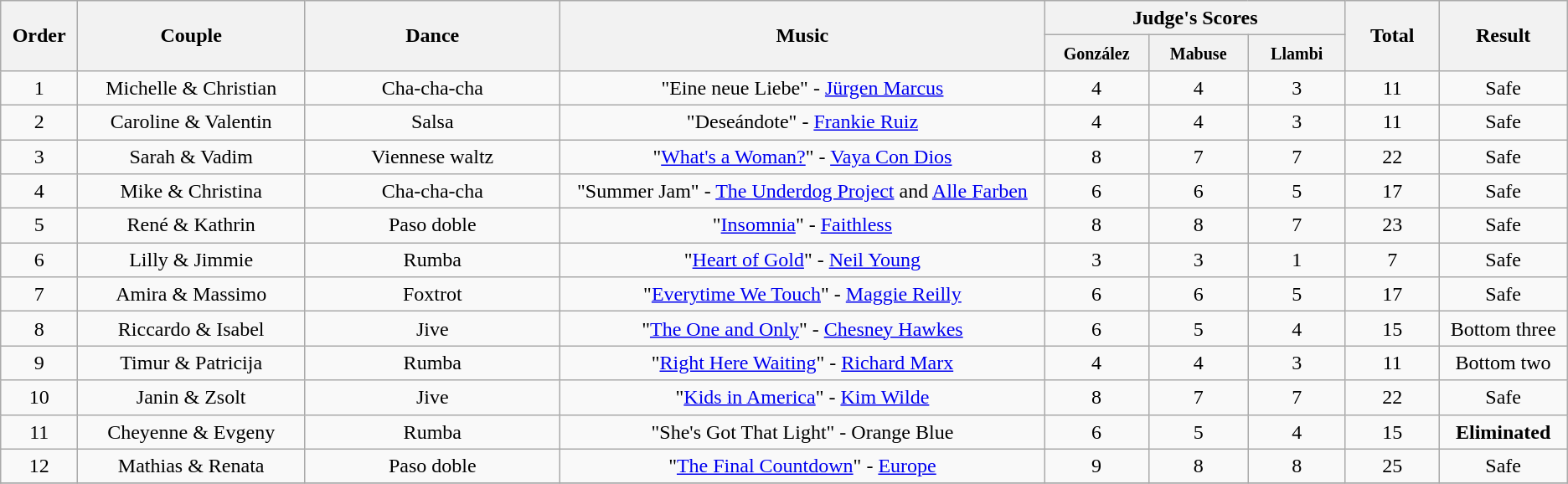<table class="wikitable center sortable" style="text-align:center; font-size:100%; line-height:20px;">
<tr>
<th rowspan="2" style="width: 4em">Order</th>
<th rowspan="2" style="width: 17em">Couple</th>
<th rowspan="2" style="width: 20em">Dance</th>
<th rowspan="2" style="width: 40em">Music</th>
<th colspan="3">Judge's Scores</th>
<th rowspan="2" style="width: 6em">Total</th>
<th rowspan="2" style="width: 7em">Result</th>
</tr>
<tr>
<th style="width: 6em"><small>González</small></th>
<th style="width: 6em"><small>Mabuse</small></th>
<th style="width: 6em"><small>Llambi</small></th>
</tr>
<tr>
<td>1</td>
<td>Michelle & Christian</td>
<td>Cha-cha-cha</td>
<td>"Eine neue Liebe" - <a href='#'>Jürgen Marcus</a></td>
<td>4</td>
<td>4</td>
<td>3</td>
<td>11</td>
<td>Safe</td>
</tr>
<tr>
<td>2</td>
<td>Caroline & Valentin</td>
<td>Salsa</td>
<td>"Deseándote" - <a href='#'>Frankie Ruiz</a></td>
<td>4</td>
<td>4</td>
<td>3</td>
<td>11</td>
<td>Safe</td>
</tr>
<tr>
<td>3</td>
<td>Sarah & Vadim</td>
<td>Viennese waltz</td>
<td>"<a href='#'>What's a Woman?</a>" - <a href='#'>Vaya Con Dios</a></td>
<td>8</td>
<td>7</td>
<td>7</td>
<td>22</td>
<td>Safe</td>
</tr>
<tr>
<td>4</td>
<td>Mike & Christina</td>
<td>Cha-cha-cha</td>
<td>"Summer Jam" - <a href='#'>The Underdog Project</a> and <a href='#'>Alle Farben</a></td>
<td>6</td>
<td>6</td>
<td>5</td>
<td>17</td>
<td>Safe</td>
</tr>
<tr>
<td>5</td>
<td>René & Kathrin</td>
<td>Paso doble</td>
<td>"<a href='#'>Insomnia</a>" - <a href='#'>Faithless</a></td>
<td>8</td>
<td>8</td>
<td>7</td>
<td>23</td>
<td>Safe</td>
</tr>
<tr>
<td>6</td>
<td>Lilly & Jimmie</td>
<td>Rumba</td>
<td>"<a href='#'>Heart of Gold</a>" - <a href='#'>Neil Young</a></td>
<td>3</td>
<td>3</td>
<td>1</td>
<td>7</td>
<td>Safe</td>
</tr>
<tr>
<td>7</td>
<td>Amira & Massimo</td>
<td>Foxtrot</td>
<td>"<a href='#'>Everytime We Touch</a>" - <a href='#'>Maggie Reilly</a></td>
<td>6</td>
<td>6</td>
<td>5</td>
<td>17</td>
<td>Safe</td>
</tr>
<tr>
<td>8</td>
<td>Riccardo & Isabel</td>
<td>Jive</td>
<td>"<a href='#'>The One and Only</a>" - <a href='#'>Chesney Hawkes</a></td>
<td>6</td>
<td>5</td>
<td>4</td>
<td>15</td>
<td>Bottom three</td>
</tr>
<tr>
<td>9</td>
<td>Timur & Patricija</td>
<td>Rumba</td>
<td>"<a href='#'>Right Here Waiting</a>" - <a href='#'>Richard Marx</a></td>
<td>4</td>
<td>4</td>
<td>3</td>
<td>11</td>
<td>Bottom two</td>
</tr>
<tr>
<td>10</td>
<td>Janin & Zsolt</td>
<td>Jive</td>
<td>"<a href='#'>Kids in America</a>" - <a href='#'>Kim Wilde</a></td>
<td>8</td>
<td>7</td>
<td>7</td>
<td>22</td>
<td>Safe</td>
</tr>
<tr>
<td>11</td>
<td>Cheyenne & Evgeny</td>
<td>Rumba</td>
<td>"She's Got That Light" - Orange Blue</td>
<td>6</td>
<td>5</td>
<td>4</td>
<td>15</td>
<td><strong>Eliminated</strong></td>
</tr>
<tr>
<td>12</td>
<td>Mathias & Renata</td>
<td>Paso doble</td>
<td>"<a href='#'>The Final Countdown</a>" - <a href='#'>Europe</a></td>
<td>9</td>
<td>8</td>
<td>8</td>
<td>25</td>
<td>Safe</td>
</tr>
<tr>
</tr>
</table>
